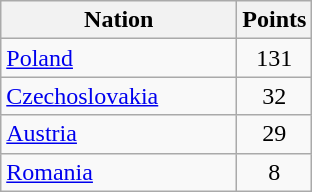<table class="wikitable" style="text-align:center">
<tr>
<th width=150>Nation</th>
<th width=30>Points</th>
</tr>
<tr>
<td align=left> <a href='#'>Poland</a></td>
<td>131</td>
</tr>
<tr>
<td align=left> <a href='#'>Czechoslovakia</a></td>
<td>32</td>
</tr>
<tr>
<td align=left> <a href='#'>Austria</a></td>
<td>29</td>
</tr>
<tr>
<td align=left> <a href='#'>Romania</a></td>
<td>8</td>
</tr>
</table>
